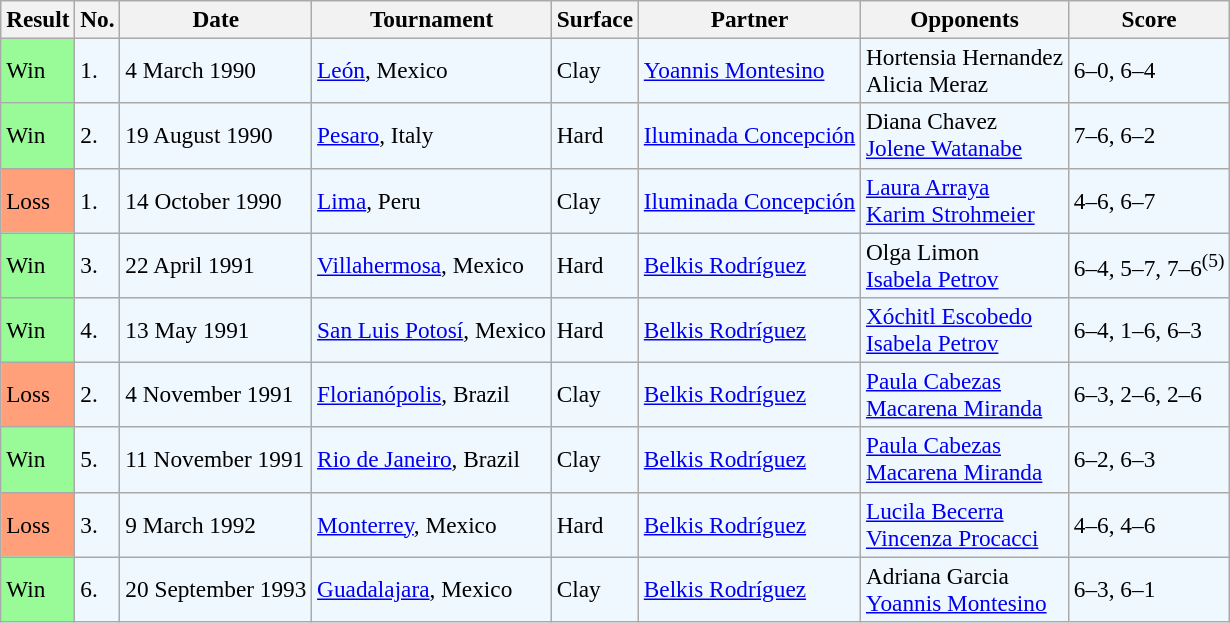<table class="sortable wikitable" style=font-size:97%>
<tr>
<th>Result</th>
<th>No.</th>
<th>Date</th>
<th>Tournament</th>
<th>Surface</th>
<th>Partner</th>
<th>Opponents</th>
<th>Score</th>
</tr>
<tr style="background:#f0f8ff;">
<td style="background:#98fb98;">Win</td>
<td>1.</td>
<td>4 March 1990</td>
<td><a href='#'>León</a>, Mexico</td>
<td>Clay</td>
<td> <a href='#'>Yoannis Montesino</a></td>
<td> Hortensia Hernandez <br>  Alicia Meraz</td>
<td>6–0, 6–4</td>
</tr>
<tr style="background:#f0f8ff;">
<td style="background:#98fb98;">Win</td>
<td>2.</td>
<td>19 August 1990</td>
<td><a href='#'>Pesaro</a>, Italy</td>
<td>Hard</td>
<td> <a href='#'>Iluminada Concepción</a></td>
<td> Diana Chavez <br>  <a href='#'>Jolene Watanabe</a></td>
<td>7–6, 6–2</td>
</tr>
<tr style="background:#f0f8ff;">
<td style="background:#ffa07a;">Loss</td>
<td>1.</td>
<td>14 October 1990</td>
<td><a href='#'>Lima</a>, Peru</td>
<td>Clay</td>
<td> <a href='#'>Iluminada Concepción</a></td>
<td> <a href='#'>Laura Arraya</a> <br>  <a href='#'>Karim Strohmeier</a></td>
<td>4–6, 6–7</td>
</tr>
<tr style="background:#f0f8ff;">
<td style="background:#98fb98;">Win</td>
<td>3.</td>
<td>22 April 1991</td>
<td><a href='#'>Villahermosa</a>, Mexico</td>
<td>Hard</td>
<td> <a href='#'>Belkis Rodríguez</a></td>
<td> Olga Limon <br>  <a href='#'>Isabela Petrov</a></td>
<td>6–4, 5–7, 7–6<sup>(5)</sup></td>
</tr>
<tr style="background:#f0f8ff;">
<td style="background:#98fb98;">Win</td>
<td>4.</td>
<td>13 May 1991</td>
<td><a href='#'>San Luis Potosí</a>, Mexico</td>
<td>Hard</td>
<td> <a href='#'>Belkis Rodríguez</a></td>
<td> <a href='#'>Xóchitl Escobedo</a><br>  <a href='#'>Isabela Petrov</a></td>
<td>6–4, 1–6, 6–3</td>
</tr>
<tr style="background:#f0f8ff;">
<td style="background:#ffa07a;">Loss</td>
<td>2.</td>
<td>4 November 1991</td>
<td><a href='#'>Florianópolis</a>, Brazil</td>
<td>Clay</td>
<td> <a href='#'>Belkis Rodríguez</a></td>
<td> <a href='#'>Paula Cabezas</a> <br>  <a href='#'>Macarena Miranda</a></td>
<td>6–3, 2–6, 2–6</td>
</tr>
<tr style="background:#f0f8ff;">
<td style="background:#98fb98;">Win</td>
<td>5.</td>
<td>11 November 1991</td>
<td><a href='#'>Rio de Janeiro</a>, Brazil</td>
<td>Clay</td>
<td> <a href='#'>Belkis Rodríguez</a></td>
<td> <a href='#'>Paula Cabezas</a> <br>  <a href='#'>Macarena Miranda</a></td>
<td>6–2, 6–3</td>
</tr>
<tr style="background:#f0f8ff;">
<td style="background:#ffa07a;">Loss</td>
<td>3.</td>
<td>9 March 1992</td>
<td><a href='#'>Monterrey</a>, Mexico</td>
<td>Hard</td>
<td> <a href='#'>Belkis Rodríguez</a></td>
<td> <a href='#'>Lucila Becerra</a> <br>  <a href='#'>Vincenza Procacci</a></td>
<td>4–6, 4–6</td>
</tr>
<tr style="background:#f0f8ff;">
<td style="background:#98fb98;">Win</td>
<td>6.</td>
<td>20 September 1993</td>
<td><a href='#'>Guadalajara</a>, Mexico</td>
<td>Clay</td>
<td> <a href='#'>Belkis Rodríguez</a></td>
<td> Adriana Garcia <br>  <a href='#'>Yoannis Montesino</a></td>
<td>6–3, 6–1</td>
</tr>
</table>
